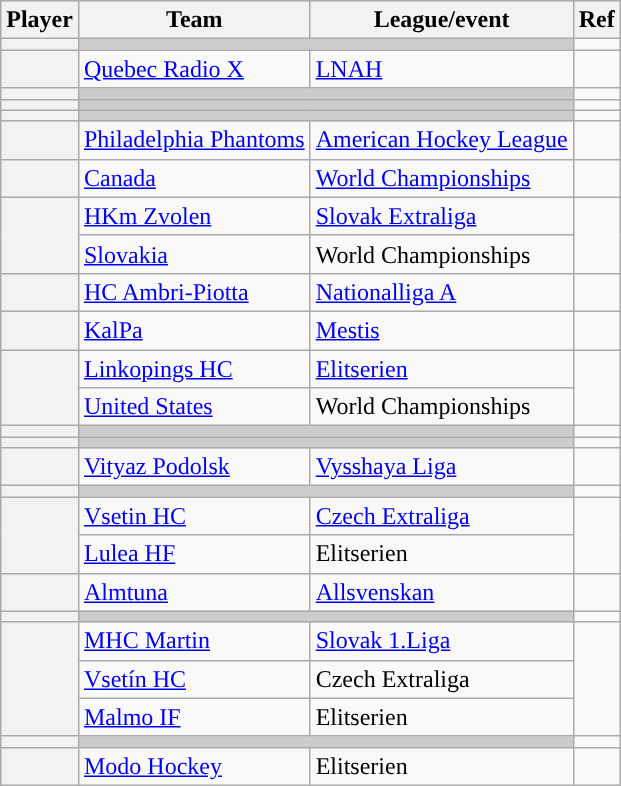<table class="wikitable sortable plainrowheaders">
<tr>
<th scope="col">Player</th>
<th scope="col">Team</th>
<th scope="col">League/event</th>
<th scope="col" class="unsortable">Ref</th>
</tr>
<tr>
<th scope="row"></th>
<td colspan="2" style="background:#ccc"></td>
<td></td>
</tr>
<tr>
<th scope="row"></th>
<td><a href='#'>Quebec Radio X</a></td>
<td><a href='#'>LNAH</a></td>
<td></td>
</tr>
<tr>
<th scope="row"></th>
<td colspan="2" style="background:#ccc"></td>
<td></td>
</tr>
<tr>
<th scope="row"></th>
<td colspan="2" style="background:#ccc"></td>
<td></td>
</tr>
<tr>
<th scope="row"></th>
<td colspan="2" style="background:#ccc"></td>
<td></td>
</tr>
<tr>
<th scope="row"></th>
<td><a href='#'>Philadelphia Phantoms</a></td>
<td><a href='#'>American Hockey League</a></td>
<td></td>
</tr>
<tr>
<th scope="row"></th>
<td><a href='#'>Canada</a></td>
<td><a href='#'>World Championships</a></td>
<td></td>
</tr>
<tr>
<th scope="row" rowspan=2></th>
<td><a href='#'>HKm Zvolen</a></td>
<td><a href='#'>Slovak Extraliga</a></td>
<td rowspan=2></td>
</tr>
<tr>
<td><a href='#'>Slovakia</a></td>
<td>World Championships</td>
</tr>
<tr>
<th scope="row"></th>
<td><a href='#'>HC Ambri-Piotta</a></td>
<td><a href='#'>Nationalliga A</a></td>
<td></td>
</tr>
<tr>
<th scope="row"></th>
<td><a href='#'>KalPa</a></td>
<td><a href='#'>Mestis</a></td>
<td></td>
</tr>
<tr>
<th scope="row" rowspan=2></th>
<td><a href='#'>Linkopings HC</a></td>
<td><a href='#'>Elitserien</a></td>
<td rowspan=2></td>
</tr>
<tr>
<td><a href='#'>United States</a></td>
<td>World Championships</td>
</tr>
<tr>
<th scope="row"></th>
<td colspan="2" style="background:#ccc"></td>
<td></td>
</tr>
<tr>
<th scope="row"></th>
<td colspan="2" style="background:#ccc"></td>
<td></td>
</tr>
<tr>
<th scope="row"></th>
<td><a href='#'>Vityaz Podolsk</a></td>
<td><a href='#'>Vysshaya Liga</a></td>
<td></td>
</tr>
<tr>
<th scope="row"></th>
<td colspan="2" style="background:#ccc"></td>
<td></td>
</tr>
<tr>
<th scope="row" rowspan=2></th>
<td><a href='#'>Vsetin HC</a></td>
<td><a href='#'>Czech Extraliga</a></td>
<td rowspan=2></td>
</tr>
<tr>
<td><a href='#'>Lulea HF</a></td>
<td>Elitserien</td>
</tr>
<tr>
<th scope="row"></th>
<td><a href='#'>Almtuna</a></td>
<td><a href='#'>Allsvenskan</a></td>
<td></td>
</tr>
<tr>
<th scope="row"></th>
<td colspan="2" style="background:#ccc"></td>
<td></td>
</tr>
<tr>
<th scope="row" rowspan=3></th>
<td><a href='#'>MHC Martin</a></td>
<td><a href='#'>Slovak 1.Liga</a></td>
<td rowspan=3></td>
</tr>
<tr>
<td><a href='#'>Vsetín HC</a></td>
<td>Czech Extraliga</td>
</tr>
<tr>
<td><a href='#'>Malmo IF</a></td>
<td>Elitserien</td>
</tr>
<tr>
<th scope="row"></th>
<td colspan="2" style="background:#ccc"></td>
<td></td>
</tr>
<tr>
<th scope="row"></th>
<td><a href='#'>Modo Hockey</a></td>
<td>Elitserien</td>
<td></td>
</tr>
</table>
